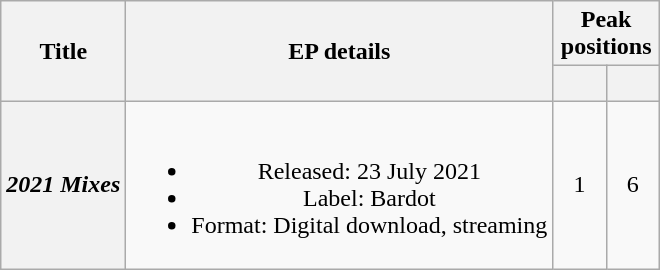<table class="wikitable plainrowheaders" style="text-align:center;" border="1">
<tr>
<th scope="col" rowspan="2">Title</th>
<th scope="col" rowspan="2">EP details</th>
<th scope="col" colspan="2">Peak positions</th>
</tr>
<tr>
<th scope="col" style="width:2em;font-size:90%;"><a href='#'></a><br></th>
<th scope="col" style="width:2em;font-size:90%;"><a href='#'></a><br></th>
</tr>
<tr>
<th scope="row"><em>2021 Mixes</em></th>
<td><br><ul><li>Released: 23 July 2021</li><li>Label: Bardot</li><li>Format: Digital download, streaming</li></ul></td>
<td>1</td>
<td>6</td>
</tr>
</table>
